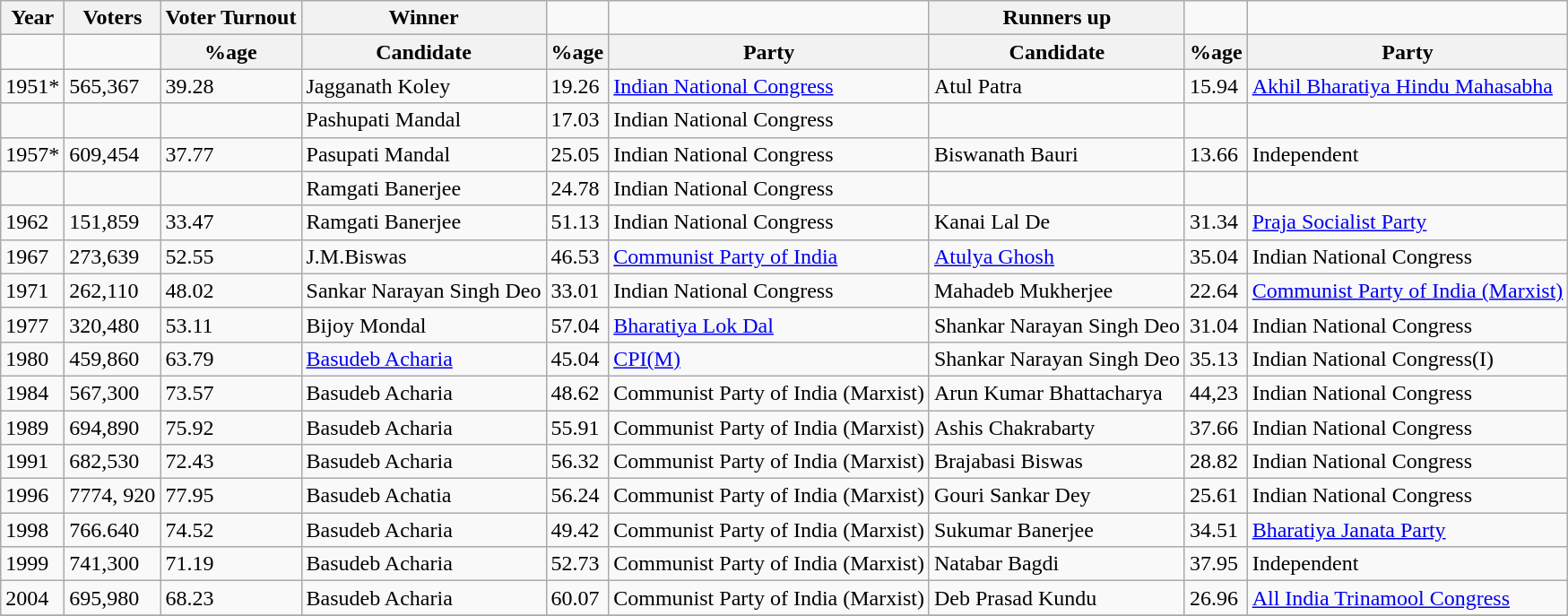<table class="wikitable sortable">
<tr>
<th>Year</th>
<th>Voters</th>
<th>Voter Turnout</th>
<th>Winner</th>
<td></td>
<td></td>
<th>Runners up</th>
<td></td>
<td></td>
</tr>
<tr>
<td></td>
<td></td>
<th>%age</th>
<th>Candidate</th>
<th>%age</th>
<th>Party</th>
<th>Candidate</th>
<th>%age</th>
<th>Party</th>
</tr>
<tr>
<td>1951*</td>
<td>565,367</td>
<td>39.28</td>
<td>Jagganath Koley</td>
<td>19.26</td>
<td><a href='#'>Indian National Congress</a></td>
<td>Atul Patra</td>
<td>15.94</td>
<td><a href='#'>Akhil Bharatiya Hindu Mahasabha</a></td>
</tr>
<tr>
<td></td>
<td></td>
<td></td>
<td>Pashupati Mandal</td>
<td>17.03</td>
<td>Indian National Congress</td>
<td></td>
<td></td>
<td></td>
</tr>
<tr>
<td>1957*</td>
<td>609,454</td>
<td>37.77</td>
<td>Pasupati Mandal</td>
<td>25.05</td>
<td>Indian National Congress</td>
<td>Biswanath Bauri</td>
<td>13.66</td>
<td>Independent</td>
</tr>
<tr>
<td></td>
<td></td>
<td></td>
<td>Ramgati Banerjee</td>
<td>24.78</td>
<td>Indian National Congress</td>
<td></td>
<td></td>
<td></td>
</tr>
<tr>
<td>1962</td>
<td>151,859</td>
<td>33.47</td>
<td>Ramgati Banerjee</td>
<td>51.13</td>
<td>Indian National Congress</td>
<td>Kanai Lal De</td>
<td>31.34</td>
<td><a href='#'>Praja Socialist Party</a></td>
</tr>
<tr>
<td>1967</td>
<td>273,639</td>
<td>52.55</td>
<td>J.M.Biswas</td>
<td>46.53</td>
<td><a href='#'>Communist Party of India</a></td>
<td><a href='#'>Atulya Ghosh</a></td>
<td>35.04</td>
<td>Indian National Congress</td>
</tr>
<tr>
<td>1971</td>
<td>262,110</td>
<td>48.02</td>
<td>Sankar Narayan Singh Deo</td>
<td>33.01</td>
<td>Indian National Congress</td>
<td>Mahadeb Mukherjee</td>
<td>22.64</td>
<td><a href='#'>Communist Party of India (Marxist)</a></td>
</tr>
<tr>
<td>1977</td>
<td>320,480</td>
<td>53.11</td>
<td>Bijoy Mondal</td>
<td>57.04</td>
<td><a href='#'>Bharatiya Lok Dal</a></td>
<td>Shankar Narayan Singh Deo</td>
<td>31.04</td>
<td>Indian National Congress</td>
</tr>
<tr>
<td>1980</td>
<td>459,860</td>
<td>63.79</td>
<td><a href='#'>Basudeb Acharia</a></td>
<td>45.04</td>
<td><a href='#'>CPI(M)</a></td>
<td>Shankar Narayan Singh Deo</td>
<td>35.13</td>
<td>Indian National Congress(I)</td>
</tr>
<tr>
<td>1984</td>
<td>567,300</td>
<td>73.57</td>
<td>Basudeb Acharia</td>
<td>48.62</td>
<td>Communist Party of India (Marxist)</td>
<td>Arun Kumar Bhattacharya</td>
<td>44,23</td>
<td>Indian National Congress</td>
</tr>
<tr>
<td>1989</td>
<td>694,890</td>
<td>75.92</td>
<td>Basudeb Acharia</td>
<td>55.91</td>
<td>Communist Party of India (Marxist)</td>
<td>Ashis Chakrabarty</td>
<td>37.66</td>
<td>Indian National Congress</td>
</tr>
<tr>
<td>1991</td>
<td>682,530</td>
<td>72.43</td>
<td>Basudeb Acharia</td>
<td>56.32</td>
<td>Communist Party of India (Marxist)</td>
<td>Brajabasi Biswas</td>
<td>28.82</td>
<td>Indian National Congress</td>
</tr>
<tr>
<td>1996</td>
<td>7774, 920</td>
<td>77.95</td>
<td>Basudeb Achatia</td>
<td>56.24</td>
<td>Communist Party of India (Marxist)</td>
<td>Gouri Sankar Dey</td>
<td>25.61</td>
<td>Indian National Congress</td>
</tr>
<tr>
<td>1998</td>
<td>766.640</td>
<td>74.52</td>
<td>Basudeb Acharia</td>
<td>49.42</td>
<td>Communist Party of India (Marxist)</td>
<td>Sukumar Banerjee</td>
<td>34.51</td>
<td><a href='#'>Bharatiya Janata Party</a></td>
</tr>
<tr>
<td>1999</td>
<td>741,300</td>
<td>71.19</td>
<td>Basudeb Acharia</td>
<td>52.73</td>
<td>Communist Party of India (Marxist)</td>
<td>Natabar Bagdi</td>
<td>37.95</td>
<td>Independent</td>
</tr>
<tr>
<td>2004</td>
<td>695,980</td>
<td>68.23</td>
<td>Basudeb Acharia</td>
<td>60.07</td>
<td>Communist Party of India (Marxist)</td>
<td>Deb Prasad Kundu</td>
<td>26.96</td>
<td><a href='#'>All India Trinamool Congress</a></td>
</tr>
<tr>
</tr>
</table>
